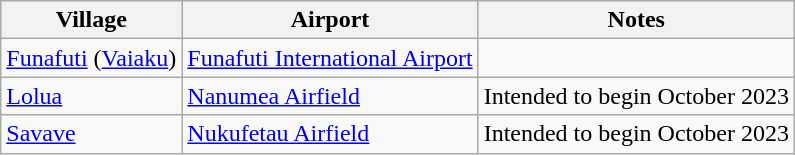<table class="wikitable sortable">
<tr>
<th>Village</th>
<th>Airport</th>
<th>Notes</th>
</tr>
<tr>
<td><a href='#'>Funafuti</a> (<a href='#'>Vaiaku</a>)</td>
<td><a href='#'>Funafuti International Airport</a></td>
<td></td>
</tr>
<tr>
<td><a href='#'>Lolua</a></td>
<td><a href='#'>Nanumea Airfield</a></td>
<td align=center>Intended to begin October 2023</td>
</tr>
<tr>
<td><a href='#'>Savave</a></td>
<td><a href='#'>Nukufetau Airfield</a></td>
<td align=center>Intended to begin October 2023</td>
</tr>
</table>
